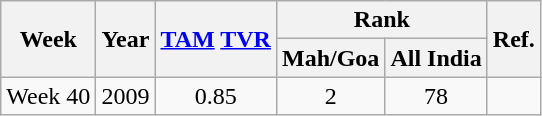<table class="wikitable" style="text-align:center">
<tr>
<th rowspan="2">Week</th>
<th rowspan="2">Year</th>
<th rowspan="2"><a href='#'>TAM</a> <a href='#'>TVR</a></th>
<th colspan="2">Rank</th>
<th rowspan="2">Ref.</th>
</tr>
<tr>
<th>Mah/Goa</th>
<th>All India</th>
</tr>
<tr>
<td>Week 40</td>
<td>2009</td>
<td>0.85</td>
<td>2</td>
<td>78</td>
<td></td>
</tr>
</table>
